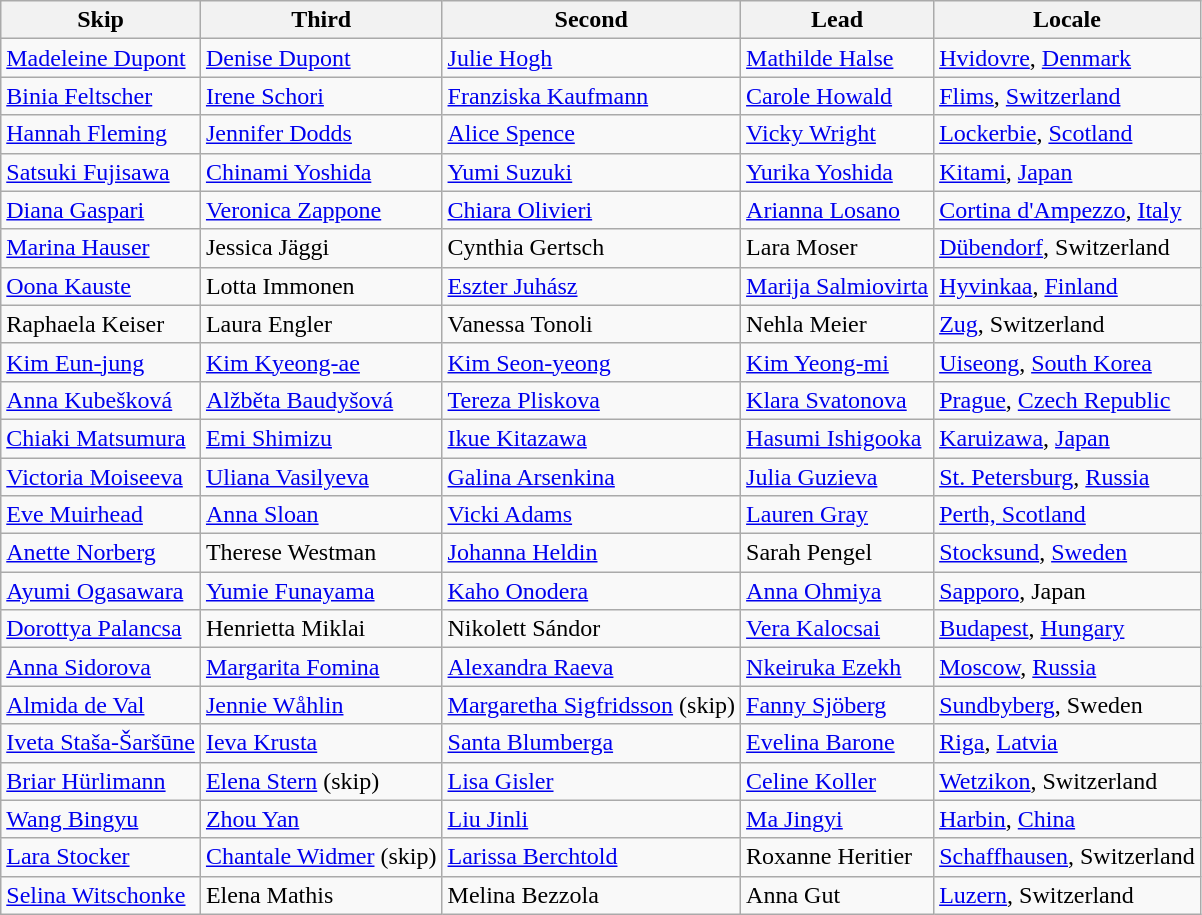<table class=wikitable>
<tr>
<th>Skip</th>
<th>Third</th>
<th>Second</th>
<th>Lead</th>
<th>Locale</th>
</tr>
<tr>
<td><a href='#'>Madeleine Dupont</a></td>
<td><a href='#'>Denise Dupont</a></td>
<td><a href='#'>Julie Hogh</a></td>
<td><a href='#'>Mathilde Halse</a></td>
<td> <a href='#'>Hvidovre</a>, <a href='#'>Denmark</a></td>
</tr>
<tr>
<td><a href='#'>Binia Feltscher</a></td>
<td><a href='#'>Irene Schori</a></td>
<td><a href='#'>Franziska Kaufmann</a></td>
<td><a href='#'>Carole Howald</a></td>
<td> <a href='#'>Flims</a>, <a href='#'>Switzerland</a></td>
</tr>
<tr>
<td><a href='#'>Hannah Fleming</a></td>
<td><a href='#'>Jennifer Dodds</a></td>
<td><a href='#'>Alice Spence</a></td>
<td><a href='#'>Vicky Wright</a></td>
<td> <a href='#'>Lockerbie</a>, <a href='#'>Scotland</a></td>
</tr>
<tr>
<td><a href='#'>Satsuki Fujisawa</a></td>
<td><a href='#'>Chinami Yoshida</a></td>
<td><a href='#'>Yumi Suzuki</a></td>
<td><a href='#'>Yurika Yoshida</a></td>
<td> <a href='#'>Kitami</a>, <a href='#'>Japan</a></td>
</tr>
<tr>
<td><a href='#'>Diana Gaspari</a></td>
<td><a href='#'>Veronica Zappone</a></td>
<td><a href='#'>Chiara Olivieri</a></td>
<td><a href='#'>Arianna Losano</a></td>
<td> <a href='#'>Cortina d'Ampezzo</a>, <a href='#'>Italy</a></td>
</tr>
<tr>
<td><a href='#'>Marina Hauser</a></td>
<td>Jessica Jäggi</td>
<td>Cynthia Gertsch</td>
<td>Lara Moser</td>
<td> <a href='#'>Dübendorf</a>, Switzerland</td>
</tr>
<tr>
<td><a href='#'>Oona Kauste</a></td>
<td>Lotta Immonen</td>
<td><a href='#'>Eszter Juhász</a></td>
<td><a href='#'>Marija Salmiovirta</a></td>
<td> <a href='#'>Hyvinkaa</a>, <a href='#'>Finland</a></td>
</tr>
<tr>
<td>Raphaela Keiser</td>
<td>Laura Engler</td>
<td>Vanessa Tonoli</td>
<td>Nehla Meier</td>
<td> <a href='#'>Zug</a>, Switzerland</td>
</tr>
<tr>
<td><a href='#'>Kim Eun-jung</a></td>
<td><a href='#'>Kim Kyeong-ae</a></td>
<td><a href='#'>Kim Seon-yeong</a></td>
<td><a href='#'>Kim Yeong-mi</a></td>
<td> <a href='#'>Uiseong</a>, <a href='#'>South Korea</a></td>
</tr>
<tr>
<td><a href='#'>Anna Kubešková</a></td>
<td><a href='#'>Alžběta Baudyšová</a></td>
<td><a href='#'>Tereza Pliskova</a></td>
<td><a href='#'>Klara Svatonova</a></td>
<td> <a href='#'>Prague</a>, <a href='#'>Czech Republic</a></td>
</tr>
<tr>
<td><a href='#'>Chiaki Matsumura</a></td>
<td><a href='#'>Emi Shimizu</a></td>
<td><a href='#'>Ikue Kitazawa</a></td>
<td><a href='#'>Hasumi Ishigooka</a></td>
<td> <a href='#'>Karuizawa</a>, <a href='#'>Japan</a></td>
</tr>
<tr>
<td><a href='#'>Victoria Moiseeva</a></td>
<td><a href='#'>Uliana Vasilyeva</a></td>
<td><a href='#'>Galina Arsenkina</a></td>
<td><a href='#'>Julia Guzieva</a></td>
<td> <a href='#'>St. Petersburg</a>, <a href='#'>Russia</a></td>
</tr>
<tr>
<td><a href='#'>Eve Muirhead</a></td>
<td><a href='#'>Anna Sloan</a></td>
<td><a href='#'>Vicki Adams</a></td>
<td><a href='#'>Lauren Gray</a></td>
<td> <a href='#'>Perth, Scotland</a></td>
</tr>
<tr>
<td><a href='#'>Anette Norberg</a></td>
<td>Therese Westman</td>
<td><a href='#'>Johanna Heldin</a></td>
<td>Sarah Pengel</td>
<td> <a href='#'>Stocksund</a>, <a href='#'>Sweden</a></td>
</tr>
<tr>
<td><a href='#'>Ayumi Ogasawara</a></td>
<td><a href='#'>Yumie Funayama</a></td>
<td><a href='#'>Kaho Onodera</a></td>
<td><a href='#'>Anna Ohmiya</a></td>
<td> <a href='#'>Sapporo</a>, Japan</td>
</tr>
<tr>
<td><a href='#'>Dorottya Palancsa</a></td>
<td>Henrietta Miklai</td>
<td>Nikolett Sándor</td>
<td><a href='#'>Vera Kalocsai</a></td>
<td> <a href='#'>Budapest</a>, <a href='#'>Hungary</a></td>
</tr>
<tr>
<td><a href='#'>Anna Sidorova</a></td>
<td><a href='#'>Margarita Fomina</a></td>
<td><a href='#'>Alexandra Raeva</a></td>
<td><a href='#'>Nkeiruka Ezekh</a></td>
<td> <a href='#'>Moscow</a>, <a href='#'>Russia</a></td>
</tr>
<tr>
<td><a href='#'>Almida de Val</a></td>
<td><a href='#'>Jennie Wåhlin</a></td>
<td><a href='#'>Margaretha Sigfridsson</a> (skip)</td>
<td><a href='#'>Fanny Sjöberg</a></td>
<td> <a href='#'>Sundbyberg</a>, Sweden</td>
</tr>
<tr>
<td><a href='#'>Iveta Staša-Šaršūne</a></td>
<td><a href='#'>Ieva Krusta</a></td>
<td><a href='#'>Santa Blumberga</a></td>
<td><a href='#'>Evelina Barone</a></td>
<td> <a href='#'>Riga</a>, <a href='#'>Latvia</a></td>
</tr>
<tr>
<td><a href='#'>Briar Hürlimann</a></td>
<td><a href='#'>Elena Stern</a> (skip)</td>
<td><a href='#'>Lisa Gisler</a></td>
<td><a href='#'>Celine Koller</a></td>
<td> <a href='#'>Wetzikon</a>, Switzerland</td>
</tr>
<tr>
<td><a href='#'>Wang Bingyu</a></td>
<td><a href='#'>Zhou Yan</a></td>
<td><a href='#'>Liu Jinli</a></td>
<td><a href='#'>Ma Jingyi</a></td>
<td> <a href='#'>Harbin</a>, <a href='#'>China</a></td>
</tr>
<tr>
<td><a href='#'>Lara Stocker</a></td>
<td><a href='#'>Chantale Widmer</a> (skip)</td>
<td><a href='#'>Larissa Berchtold</a></td>
<td>Roxanne Heritier</td>
<td> <a href='#'>Schaffhausen</a>, Switzerland</td>
</tr>
<tr>
<td><a href='#'>Selina Witschonke</a></td>
<td>Elena Mathis</td>
<td>Melina Bezzola</td>
<td>Anna Gut</td>
<td> <a href='#'>Luzern</a>, Switzerland</td>
</tr>
</table>
